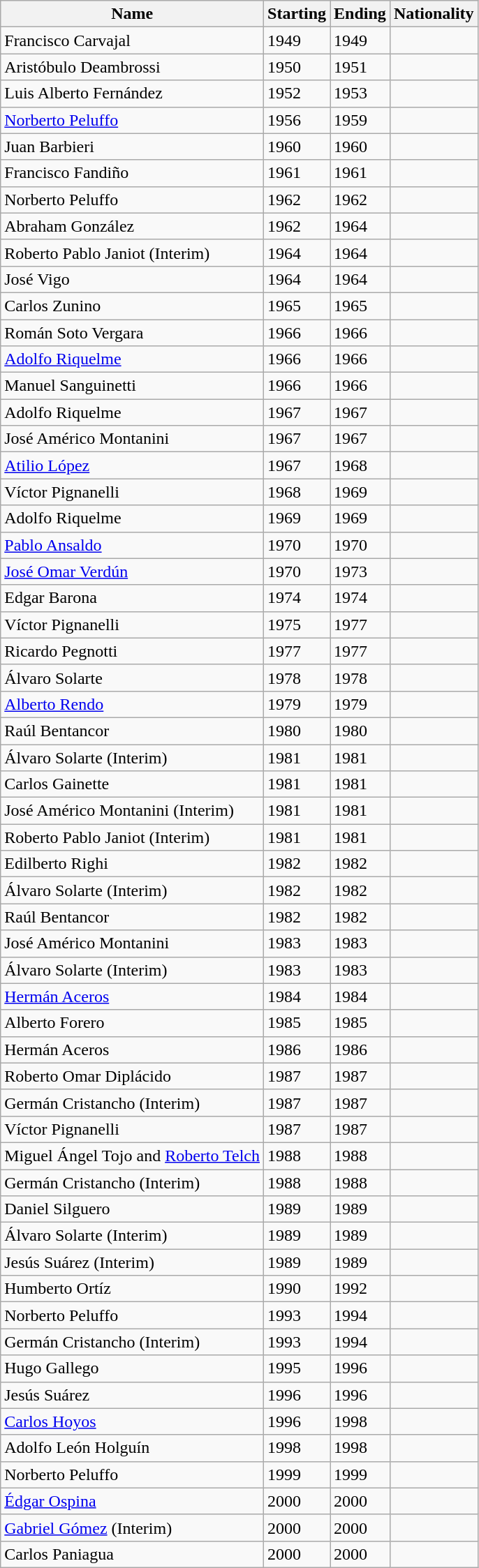<table class="wikitable">
<tr>
<th>Name</th>
<th>Starting</th>
<th>Ending</th>
<th>Nationality</th>
</tr>
<tr>
<td>Francisco Carvajal</td>
<td>1949</td>
<td>1949</td>
<td></td>
</tr>
<tr>
<td>Aristóbulo Deambrossi</td>
<td>1950</td>
<td>1951</td>
<td></td>
</tr>
<tr>
<td>Luis Alberto Fernández</td>
<td>1952</td>
<td>1953</td>
<td></td>
</tr>
<tr>
<td><a href='#'>Norberto Peluffo</a></td>
<td>1956</td>
<td>1959</td>
<td></td>
</tr>
<tr>
<td>Juan Barbieri</td>
<td>1960</td>
<td>1960</td>
<td></td>
</tr>
<tr>
<td>Francisco Fandiño</td>
<td>1961</td>
<td>1961</td>
<td></td>
</tr>
<tr>
<td>Norberto Peluffo</td>
<td>1962</td>
<td>1962</td>
<td></td>
</tr>
<tr>
<td>Abraham González</td>
<td>1962</td>
<td>1964</td>
<td></td>
</tr>
<tr>
<td>Roberto Pablo Janiot (Interim)</td>
<td>1964</td>
<td>1964</td>
<td></td>
</tr>
<tr>
<td>José Vigo</td>
<td>1964</td>
<td>1964</td>
<td></td>
</tr>
<tr>
<td>Carlos Zunino</td>
<td>1965</td>
<td>1965</td>
<td></td>
</tr>
<tr>
<td>Román Soto Vergara</td>
<td>1966</td>
<td>1966</td>
<td></td>
</tr>
<tr>
<td><a href='#'>Adolfo Riquelme</a></td>
<td>1966</td>
<td>1966</td>
<td></td>
</tr>
<tr>
<td>Manuel Sanguinetti</td>
<td>1966</td>
<td>1966</td>
<td></td>
</tr>
<tr>
<td>Adolfo Riquelme</td>
<td>1967</td>
<td>1967</td>
<td></td>
</tr>
<tr>
<td>José Américo Montanini</td>
<td>1967</td>
<td>1967</td>
<td></td>
</tr>
<tr>
<td><a href='#'>Atilio López</a></td>
<td>1967</td>
<td>1968</td>
<td></td>
</tr>
<tr>
<td>Víctor Pignanelli</td>
<td>1968</td>
<td>1969</td>
<td></td>
</tr>
<tr>
<td>Adolfo Riquelme</td>
<td>1969</td>
<td>1969</td>
<td></td>
</tr>
<tr>
<td><a href='#'>Pablo Ansaldo</a></td>
<td>1970</td>
<td>1970</td>
<td></td>
</tr>
<tr>
<td><a href='#'>José Omar Verdún</a></td>
<td>1970</td>
<td>1973</td>
<td></td>
</tr>
<tr>
<td>Edgar Barona</td>
<td>1974</td>
<td>1974</td>
<td></td>
</tr>
<tr>
<td>Víctor Pignanelli</td>
<td>1975</td>
<td>1977</td>
<td></td>
</tr>
<tr>
<td>Ricardo Pegnotti</td>
<td>1977</td>
<td>1977</td>
<td></td>
</tr>
<tr>
<td>Álvaro Solarte</td>
<td>1978</td>
<td>1978</td>
<td></td>
</tr>
<tr>
<td><a href='#'>Alberto Rendo</a></td>
<td>1979</td>
<td>1979</td>
<td></td>
</tr>
<tr>
<td>Raúl Bentancor</td>
<td>1980</td>
<td>1980</td>
<td></td>
</tr>
<tr>
<td>Álvaro Solarte (Interim)</td>
<td>1981</td>
<td>1981</td>
<td></td>
</tr>
<tr>
<td>Carlos Gainette</td>
<td>1981</td>
<td>1981</td>
<td></td>
</tr>
<tr>
<td>José Américo Montanini (Interim)</td>
<td>1981</td>
<td>1981</td>
<td></td>
</tr>
<tr>
<td>Roberto Pablo Janiot (Interim)</td>
<td>1981</td>
<td>1981</td>
<td></td>
</tr>
<tr>
<td>Edilberto Righi</td>
<td>1982</td>
<td>1982</td>
<td></td>
</tr>
<tr>
<td>Álvaro Solarte (Interim)</td>
<td>1982</td>
<td>1982</td>
<td></td>
</tr>
<tr>
<td>Raúl Bentancor</td>
<td>1982</td>
<td>1982</td>
<td></td>
</tr>
<tr>
<td>José Américo Montanini</td>
<td>1983</td>
<td>1983</td>
<td></td>
</tr>
<tr>
<td>Álvaro Solarte (Interim)</td>
<td>1983</td>
<td>1983</td>
<td></td>
</tr>
<tr>
<td><a href='#'>Hermán Aceros</a></td>
<td>1984</td>
<td>1984</td>
<td></td>
</tr>
<tr>
<td>Alberto Forero</td>
<td>1985</td>
<td>1985</td>
<td></td>
</tr>
<tr>
<td>Hermán Aceros</td>
<td>1986</td>
<td>1986</td>
<td></td>
</tr>
<tr>
<td>Roberto Omar Diplácido</td>
<td>1987</td>
<td>1987</td>
<td></td>
</tr>
<tr>
<td>Germán Cristancho (Interim)</td>
<td>1987</td>
<td>1987</td>
<td></td>
</tr>
<tr>
<td>Víctor Pignanelli</td>
<td>1987</td>
<td>1987</td>
<td></td>
</tr>
<tr>
<td>Miguel Ángel Tojo and <a href='#'>Roberto Telch</a></td>
<td>1988</td>
<td>1988</td>
<td></td>
</tr>
<tr>
<td>Germán Cristancho (Interim)</td>
<td>1988</td>
<td>1988</td>
<td></td>
</tr>
<tr>
<td>Daniel Silguero</td>
<td>1989</td>
<td>1989</td>
<td></td>
</tr>
<tr>
<td>Álvaro Solarte (Interim)</td>
<td>1989</td>
<td>1989</td>
<td></td>
</tr>
<tr>
<td>Jesús Suárez (Interim)</td>
<td>1989</td>
<td>1989</td>
<td></td>
</tr>
<tr>
<td>Humberto Ortíz</td>
<td>1990</td>
<td>1992</td>
<td></td>
</tr>
<tr>
<td>Norberto Peluffo</td>
<td>1993</td>
<td>1994</td>
<td></td>
</tr>
<tr>
<td>Germán Cristancho (Interim)</td>
<td>1993</td>
<td>1994</td>
<td></td>
</tr>
<tr>
<td>Hugo Gallego</td>
<td>1995</td>
<td>1996</td>
<td></td>
</tr>
<tr>
<td>Jesús Suárez</td>
<td>1996</td>
<td>1996</td>
<td></td>
</tr>
<tr>
<td><a href='#'>Carlos Hoyos</a></td>
<td>1996</td>
<td>1998</td>
<td></td>
</tr>
<tr>
<td>Adolfo León Holguín</td>
<td>1998</td>
<td>1998</td>
<td></td>
</tr>
<tr>
<td>Norberto Peluffo</td>
<td>1999</td>
<td>1999</td>
<td></td>
</tr>
<tr>
<td><a href='#'>Édgar Ospina</a></td>
<td>2000</td>
<td>2000</td>
<td></td>
</tr>
<tr>
<td><a href='#'>Gabriel Gómez</a> (Interim)</td>
<td>2000</td>
<td>2000</td>
<td></td>
</tr>
<tr>
<td>Carlos Paniagua</td>
<td>2000</td>
<td>2000</td>
<td></td>
</tr>
</table>
